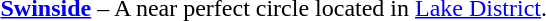<table border="0">
<tr>
<td></td>
<td><strong><a href='#'>Swinside</a></strong> – A near perfect circle located in <a href='#'>Lake District</a>.</td>
</tr>
</table>
